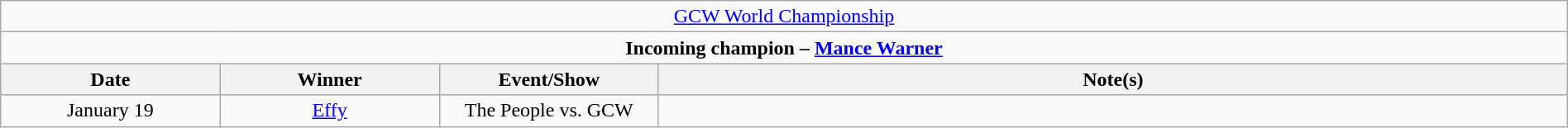<table class="wikitable" style="text-align:center; width:100%;">
<tr>
<td colspan="4" style="text-align: center;"><a href='#'>GCW World Championship</a></td>
</tr>
<tr>
<td colspan="4" style="text-align: center;"><strong>Incoming champion – <a href='#'>Mance Warner</a></strong></td>
</tr>
<tr>
<th width=14%>Date</th>
<th width=14%>Winner</th>
<th width=14%>Event/Show</th>
<th width=58%>Note(s)</th>
</tr>
<tr>
<td>January 19</td>
<td><a href='#'>Effy</a></td>
<td>The People vs. GCW</td>
<td></td>
</tr>
</table>
